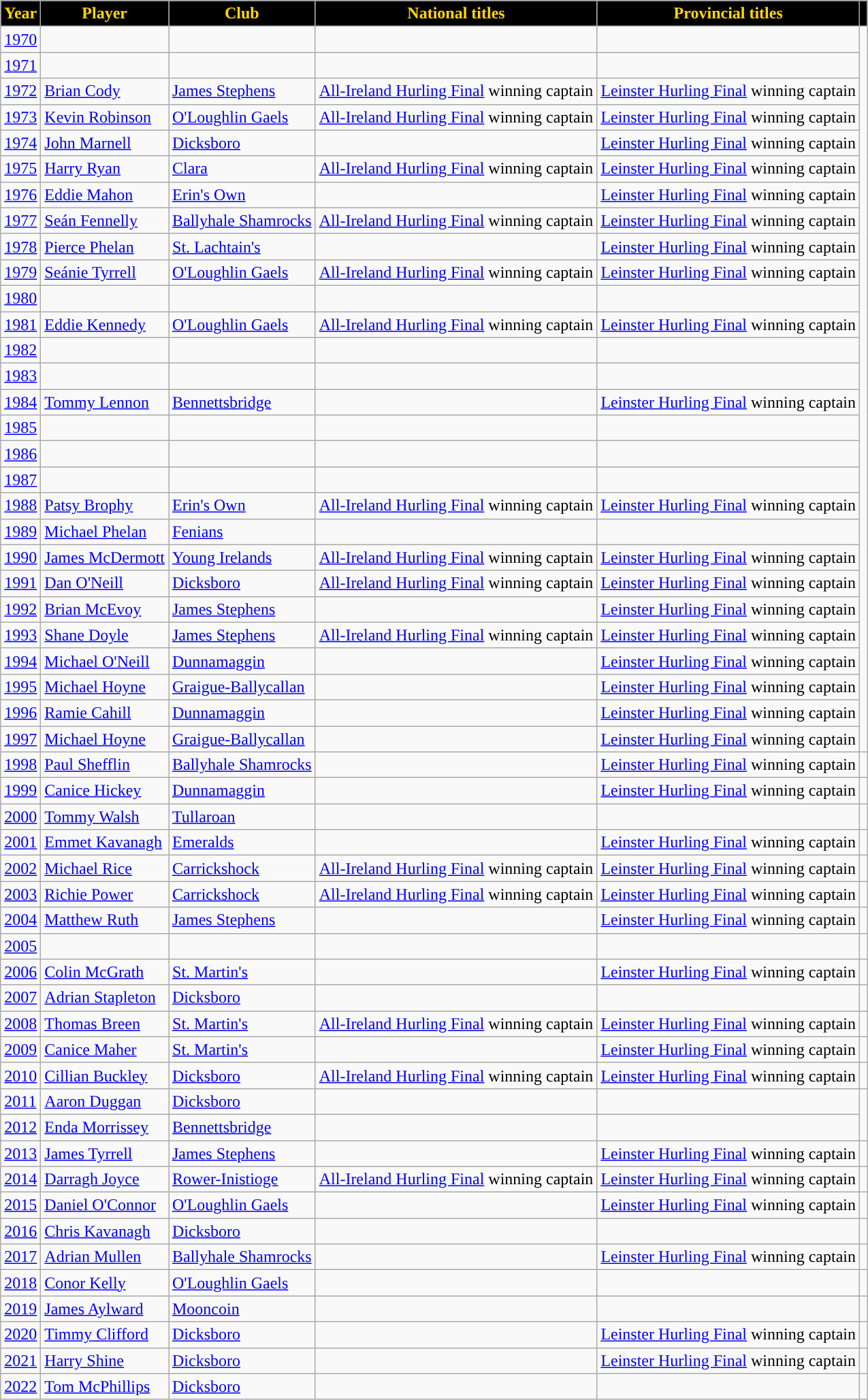<table class="wikitable">
<tr style="text-align:center;background:black;color:gold;">
<td><strong>Year</strong></td>
<td><strong>Player</strong></td>
<td><strong>Club</strong></td>
<td><strong>National titles</strong></td>
<td><strong>Provincial titles</strong></td>
<td></td>
</tr>
<tr>
<td><a href='#'>1970</a></td>
<td style="text-align:left;"></td>
<td></td>
<td></td>
<td></td>
</tr>
<tr>
<td><a href='#'>1971</a></td>
<td style="text-align:left;"></td>
<td></td>
<td></td>
<td></td>
</tr>
<tr>
<td><a href='#'>1972</a></td>
<td style="text-align:left;"><a href='#'>Brian Cody</a></td>
<td><a href='#'>James Stephens</a></td>
<td><a href='#'>All-Ireland Hurling Final</a> winning captain</td>
<td><a href='#'>Leinster Hurling Final</a> winning captain</td>
</tr>
<tr>
<td><a href='#'>1973</a></td>
<td style="text-align:left;"><a href='#'>Kevin Robinson</a></td>
<td><a href='#'>O'Loughlin Gaels</a></td>
<td><a href='#'>All-Ireland Hurling Final</a> winning captain</td>
<td><a href='#'>Leinster Hurling Final</a> winning captain</td>
</tr>
<tr>
<td><a href='#'>1974</a></td>
<td style="text-align:left;"><a href='#'>John Marnell</a></td>
<td><a href='#'>Dicksboro</a></td>
<td></td>
<td><a href='#'>Leinster Hurling Final</a> winning captain</td>
</tr>
<tr>
<td><a href='#'>1975</a></td>
<td style="text-align:left;"><a href='#'>Harry Ryan</a></td>
<td><a href='#'>Clara</a></td>
<td><a href='#'>All-Ireland Hurling Final</a> winning captain</td>
<td><a href='#'>Leinster Hurling Final</a> winning captain</td>
</tr>
<tr>
<td><a href='#'>1976</a></td>
<td style="text-align:left;"><a href='#'>Eddie Mahon</a></td>
<td><a href='#'>Erin's Own</a></td>
<td></td>
<td><a href='#'>Leinster Hurling Final</a> winning captain</td>
</tr>
<tr>
<td><a href='#'>1977</a></td>
<td style="text-align:left;"><a href='#'>Seán Fennelly</a></td>
<td><a href='#'>Ballyhale Shamrocks</a></td>
<td><a href='#'>All-Ireland Hurling Final</a> winning captain</td>
<td><a href='#'>Leinster Hurling Final</a> winning captain</td>
</tr>
<tr>
<td><a href='#'>1978</a></td>
<td style="text-align:left;"><a href='#'>Pierce Phelan</a></td>
<td><a href='#'>St. Lachtain's</a></td>
<td></td>
<td><a href='#'>Leinster Hurling Final</a> winning captain</td>
</tr>
<tr>
<td><a href='#'>1979</a></td>
<td style="text-align:left;"><a href='#'>Seánie Tyrrell</a></td>
<td><a href='#'>O'Loughlin Gaels</a></td>
<td><a href='#'>All-Ireland Hurling Final</a> winning captain</td>
<td><a href='#'>Leinster Hurling Final</a> winning captain</td>
</tr>
<tr>
<td><a href='#'>1980</a></td>
<td style="text-align:left;"></td>
<td></td>
<td></td>
<td></td>
</tr>
<tr>
<td><a href='#'>1981</a></td>
<td style="text-align:left;"><a href='#'>Eddie Kennedy</a></td>
<td><a href='#'>O'Loughlin Gaels</a></td>
<td><a href='#'>All-Ireland Hurling Final</a> winning captain</td>
<td><a href='#'>Leinster Hurling Final</a> winning captain</td>
</tr>
<tr>
<td><a href='#'>1982</a></td>
<td style="text-align:left;"></td>
<td></td>
<td></td>
<td></td>
</tr>
<tr>
<td><a href='#'>1983</a></td>
<td style="text-align:left;"></td>
<td></td>
<td></td>
<td></td>
</tr>
<tr>
<td><a href='#'>1984</a></td>
<td style="text-align:left;"><a href='#'>Tommy Lennon</a></td>
<td><a href='#'>Bennettsbridge</a></td>
<td></td>
<td><a href='#'>Leinster Hurling Final</a> winning captain</td>
</tr>
<tr>
<td><a href='#'>1985</a></td>
<td style="text-align:left;"></td>
<td></td>
<td></td>
<td></td>
</tr>
<tr>
<td><a href='#'>1986</a></td>
<td style="text-align:left;"></td>
<td></td>
<td></td>
<td></td>
</tr>
<tr>
<td><a href='#'>1987</a></td>
<td style="text-align:left;"></td>
<td></td>
<td></td>
<td></td>
</tr>
<tr>
<td><a href='#'>1988</a></td>
<td style="text-align:left;"><a href='#'>Patsy Brophy</a></td>
<td><a href='#'>Erin's Own</a></td>
<td><a href='#'>All-Ireland Hurling Final</a> winning captain</td>
<td><a href='#'>Leinster Hurling Final</a> winning captain</td>
</tr>
<tr>
<td><a href='#'>1989</a></td>
<td style="text-align:left;"><a href='#'>Michael Phelan</a></td>
<td><a href='#'>Fenians</a></td>
<td></td>
<td></td>
</tr>
<tr>
<td><a href='#'>1990</a></td>
<td style="text-align:left;"><a href='#'>James McDermott</a></td>
<td><a href='#'>Young Irelands</a></td>
<td><a href='#'>All-Ireland Hurling Final</a> winning captain</td>
<td><a href='#'>Leinster Hurling Final</a> winning captain</td>
</tr>
<tr>
<td><a href='#'>1991</a></td>
<td style="text-align:left;"><a href='#'>Dan O'Neill</a></td>
<td><a href='#'>Dicksboro</a></td>
<td><a href='#'>All-Ireland Hurling Final</a> winning captain</td>
<td><a href='#'>Leinster Hurling Final</a> winning captain</td>
</tr>
<tr>
<td><a href='#'>1992</a></td>
<td style="text-align:left;"><a href='#'>Brian McEvoy</a></td>
<td><a href='#'>James Stephens</a></td>
<td></td>
<td><a href='#'>Leinster Hurling Final</a> winning captain</td>
</tr>
<tr>
<td><a href='#'>1993</a></td>
<td style="text-align:left;"><a href='#'>Shane Doyle</a></td>
<td><a href='#'>James Stephens</a></td>
<td><a href='#'>All-Ireland Hurling Final</a> winning captain</td>
<td><a href='#'>Leinster Hurling Final</a> winning captain</td>
</tr>
<tr>
<td><a href='#'>1994</a></td>
<td style="text-align:left;"><a href='#'>Michael O'Neill</a></td>
<td><a href='#'>Dunnamaggin</a></td>
<td></td>
<td><a href='#'>Leinster Hurling Final</a> winning captain</td>
</tr>
<tr>
<td><a href='#'>1995</a></td>
<td style="text-align:left;"><a href='#'>Michael Hoyne</a></td>
<td><a href='#'>Graigue-Ballycallan</a></td>
<td></td>
<td><a href='#'>Leinster Hurling Final</a> winning captain</td>
</tr>
<tr>
<td><a href='#'>1996</a></td>
<td style="text-align:left;"><a href='#'>Ramie Cahill</a></td>
<td><a href='#'>Dunnamaggin</a></td>
<td></td>
<td><a href='#'>Leinster Hurling Final</a> winning captain</td>
</tr>
<tr>
<td><a href='#'>1997</a></td>
<td style="text-align:left;"><a href='#'>Michael Hoyne</a></td>
<td><a href='#'>Graigue-Ballycallan</a></td>
<td></td>
<td><a href='#'>Leinster Hurling Final</a> winning captain</td>
</tr>
<tr>
<td><a href='#'>1998</a></td>
<td style="text-align:left;"><a href='#'>Paul Shefflin</a></td>
<td><a href='#'>Ballyhale Shamrocks</a></td>
<td></td>
<td><a href='#'>Leinster Hurling Final</a> winning captain</td>
<td></td>
</tr>
<tr>
<td><a href='#'>1999</a></td>
<td style="text-align:left;"><a href='#'>Canice Hickey</a></td>
<td><a href='#'>Dunnamaggin</a></td>
<td></td>
<td><a href='#'>Leinster Hurling Final</a> winning captain</td>
<td></td>
</tr>
<tr>
<td><a href='#'>2000</a></td>
<td style="text-align:left;"><a href='#'>Tommy Walsh</a></td>
<td><a href='#'>Tullaroan</a></td>
<td></td>
<td></td>
</tr>
<tr>
<td><a href='#'>2001</a></td>
<td style="text-align:left;"><a href='#'>Emmet Kavanagh</a></td>
<td><a href='#'>Emeralds</a></td>
<td></td>
<td><a href='#'>Leinster Hurling Final</a> winning captain</td>
<td></td>
</tr>
<tr>
<td><a href='#'>2002</a></td>
<td style="text-align:left;"><a href='#'>Michael Rice</a></td>
<td><a href='#'>Carrickshock</a></td>
<td><a href='#'>All-Ireland Hurling Final</a> winning captain</td>
<td><a href='#'>Leinster Hurling Final</a> winning captain</td>
<td></td>
</tr>
<tr>
<td><a href='#'>2003</a></td>
<td style="text-align:left;"><a href='#'>Richie Power</a></td>
<td><a href='#'>Carrickshock</a></td>
<td><a href='#'>All-Ireland Hurling Final</a> winning captain</td>
<td><a href='#'>Leinster Hurling Final</a> winning captain</td>
<td></td>
</tr>
<tr>
<td><a href='#'>2004</a></td>
<td style="text-align:left;"><a href='#'>Matthew Ruth</a></td>
<td><a href='#'>James Stephens</a></td>
<td></td>
<td><a href='#'>Leinster Hurling Final</a> winning captain</td>
<td></td>
</tr>
<tr>
<td><a href='#'>2005</a></td>
<td style="text-align:left;"></td>
<td></td>
<td></td>
<td></td>
</tr>
<tr>
<td><a href='#'>2006</a></td>
<td style="text-align:left;"><a href='#'>Colin McGrath</a></td>
<td><a href='#'>St. Martin's</a></td>
<td></td>
<td><a href='#'>Leinster Hurling Final</a> winning captain</td>
<td></td>
</tr>
<tr>
<td><a href='#'>2007</a></td>
<td style="text-align:left;"><a href='#'>Adrian Stapleton</a></td>
<td><a href='#'>Dicksboro</a></td>
<td></td>
<td></td>
</tr>
<tr>
<td><a href='#'>2008</a></td>
<td style="text-align:left;"><a href='#'>Thomas Breen</a></td>
<td><a href='#'>St. Martin's</a></td>
<td><a href='#'>All-Ireland Hurling Final</a> winning captain</td>
<td><a href='#'>Leinster Hurling Final</a> winning captain</td>
<td></td>
</tr>
<tr>
<td><a href='#'>2009</a></td>
<td style="text-align:left;"><a href='#'>Canice Maher</a></td>
<td><a href='#'>St. Martin's</a></td>
<td></td>
<td><a href='#'>Leinster Hurling Final</a> winning captain</td>
<td></td>
</tr>
<tr>
<td><a href='#'>2010</a></td>
<td style="text-align:left;"><a href='#'>Cillian Buckley</a></td>
<td><a href='#'>Dicksboro</a></td>
<td><a href='#'>All-Ireland Hurling Final</a> winning captain</td>
<td><a href='#'>Leinster Hurling Final</a> winning captain</td>
<td></td>
</tr>
<tr>
<td><a href='#'>2011</a></td>
<td style="text-align:left;"><a href='#'>Aaron Duggan</a></td>
<td><a href='#'>Dicksboro</a></td>
<td></td>
<td></td>
</tr>
<tr>
<td><a href='#'>2012</a></td>
<td style="text-align:left;"><a href='#'>Enda Morrissey</a></td>
<td><a href='#'>Bennettsbridge</a></td>
<td></td>
<td></td>
</tr>
<tr>
<td><a href='#'>2013</a></td>
<td style="text-align:left;"><a href='#'>James Tyrrell</a></td>
<td><a href='#'>James Stephens</a></td>
<td></td>
<td><a href='#'>Leinster Hurling Final</a> winning captain</td>
<td></td>
</tr>
<tr>
<td><a href='#'>2014</a></td>
<td style="text-align:left;"><a href='#'>Darragh Joyce</a></td>
<td><a href='#'>Rower-Inistioge</a></td>
<td><a href='#'>All-Ireland Hurling Final</a> winning captain</td>
<td><a href='#'>Leinster Hurling Final</a> winning captain</td>
<td></td>
</tr>
<tr>
<td><a href='#'>2015</a></td>
<td style="text-align:left;"><a href='#'>Daniel O'Connor</a></td>
<td><a href='#'>O'Loughlin Gaels</a></td>
<td></td>
<td><a href='#'>Leinster Hurling Final</a> winning captain</td>
<td></td>
</tr>
<tr>
<td><a href='#'>2016</a></td>
<td style="text-align:left;"><a href='#'>Chris Kavanagh</a></td>
<td><a href='#'>Dicksboro</a></td>
<td></td>
<td></td>
<td></td>
</tr>
<tr>
<td><a href='#'>2017</a></td>
<td style="text-align:left;"><a href='#'>Adrian Mullen</a></td>
<td><a href='#'>Ballyhale Shamrocks</a></td>
<td></td>
<td><a href='#'>Leinster Hurling Final</a> winning captain</td>
<td></td>
</tr>
<tr>
<td><a href='#'>2018</a></td>
<td style="text-align:left;"><a href='#'>Conor Kelly</a></td>
<td><a href='#'>O'Loughlin Gaels</a></td>
<td></td>
<td></td>
<td></td>
</tr>
<tr>
<td><a href='#'>2019</a></td>
<td style="text-align:left;"><a href='#'>James Aylward</a></td>
<td><a href='#'>Mooncoin</a></td>
<td></td>
<td></td>
<td></td>
</tr>
<tr>
<td><a href='#'>2020</a></td>
<td style="text-align:left;"><a href='#'>Timmy Clifford</a></td>
<td><a href='#'>Dicksboro</a></td>
<td></td>
<td><a href='#'>Leinster Hurling Final</a> winning captain</td>
<td></td>
</tr>
<tr>
<td><a href='#'>2021</a></td>
<td style="text-align:left;"><a href='#'>Harry Shine</a></td>
<td><a href='#'>Dicksboro</a></td>
<td></td>
<td><a href='#'>Leinster Hurling Final</a> winning captain</td>
<td></td>
</tr>
<tr>
<td><a href='#'>2022</a></td>
<td style="text-align:left;"><a href='#'>Tom McPhillips</a></td>
<td><a href='#'>Dicksboro</a></td>
<td></td>
<td></td>
<td></td>
</tr>
</table>
